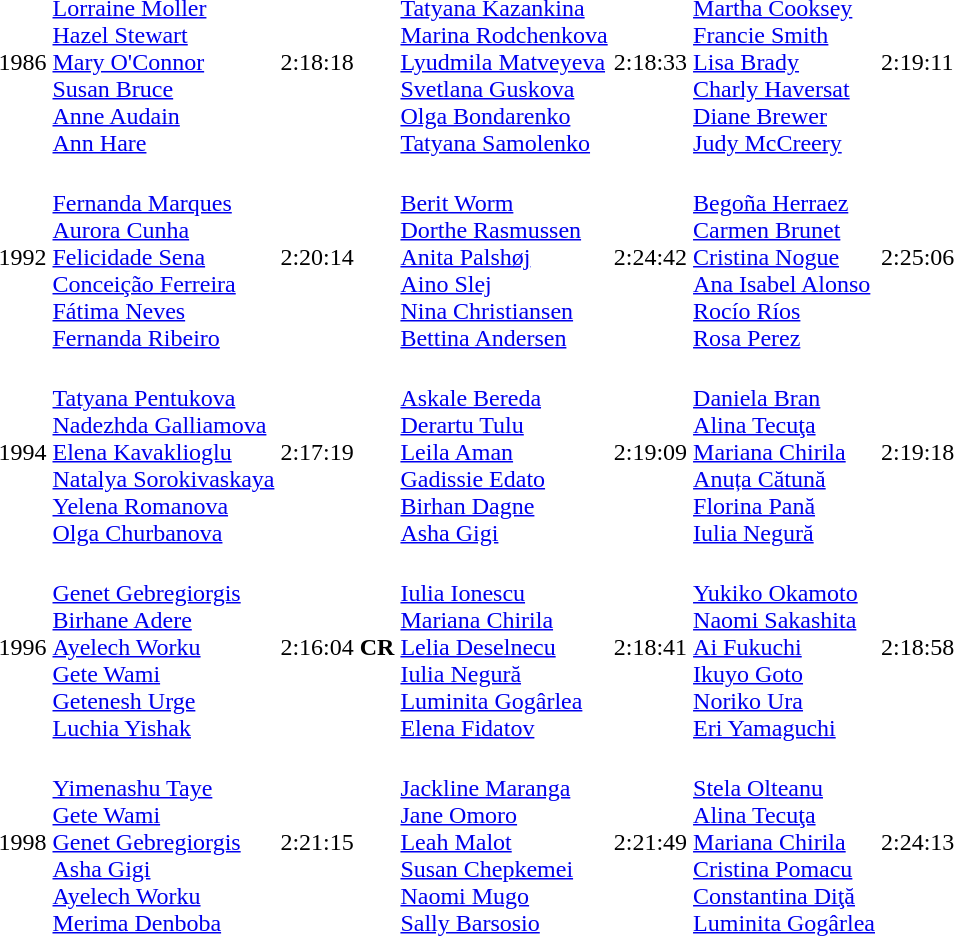<table>
<tr>
<td>1986</td>
<td><br><a href='#'>Lorraine Moller</a><br><a href='#'>Hazel Stewart</a><br><a href='#'>Mary O'Connor</a><br><a href='#'>Susan Bruce</a><br><a href='#'>Anne Audain</a><br><a href='#'>Ann Hare</a></td>
<td>2:18:18</td>
<td><br><a href='#'>Tatyana Kazankina</a><br><a href='#'>Marina Rodchenkova</a><br><a href='#'>Lyudmila Matveyeva</a><br><a href='#'>Svetlana Guskova</a><br><a href='#'>Olga Bondarenko</a><br><a href='#'>Tatyana Samolenko</a></td>
<td>2:18:33</td>
<td><br><a href='#'>Martha Cooksey</a><br><a href='#'>Francie Smith</a><br><a href='#'>Lisa Brady</a><br><a href='#'>Charly Haversat</a><br><a href='#'>Diane Brewer</a><br><a href='#'>Judy McCreery</a></td>
<td>2:19:11</td>
</tr>
<tr>
<td>1992</td>
<td><br><a href='#'>Fernanda Marques</a><br><a href='#'>Aurora Cunha</a><br><a href='#'>Felicidade Sena</a><br><a href='#'>Conceição Ferreira</a><br><a href='#'>Fátima Neves</a><br><a href='#'>Fernanda Ribeiro</a></td>
<td>2:20:14</td>
<td><br><a href='#'>Berit Worm</a><br><a href='#'>Dorthe Rasmussen</a><br><a href='#'>Anita Palshøj</a><br><a href='#'>Aino Slej</a><br><a href='#'>Nina Christiansen</a><br><a href='#'>Bettina Andersen</a></td>
<td>2:24:42</td>
<td><br><a href='#'>Begoña Herraez</a><br><a href='#'>Carmen Brunet</a><br><a href='#'>Cristina Nogue</a><br><a href='#'>Ana Isabel Alonso</a><br><a href='#'>Rocío Ríos</a><br><a href='#'>Rosa Perez</a></td>
<td>2:25:06</td>
</tr>
<tr>
<td>1994</td>
<td><br><a href='#'>Tatyana Pentukova</a><br><a href='#'>Nadezhda Galliamova</a><br><a href='#'>Elena Kavaklioglu</a><br><a href='#'>Natalya Sorokivaskaya</a><br><a href='#'>Yelena Romanova</a><br><a href='#'>Olga Churbanova</a></td>
<td>2:17:19</td>
<td><br><a href='#'>Askale Bereda</a><br><a href='#'>Derartu Tulu</a><br><a href='#'>Leila Aman</a><br><a href='#'>Gadissie Edato</a><br><a href='#'>Birhan Dagne</a><br><a href='#'>Asha Gigi</a></td>
<td>2:19:09</td>
<td><br><a href='#'>Daniela Bran</a><br><a href='#'>Alina Tecuţa</a><br><a href='#'>Mariana Chirila</a><br><a href='#'>Anuța Cătună</a><br><a href='#'>Florina Pană</a><br><a href='#'>Iulia Negură</a></td>
<td>2:19:18</td>
</tr>
<tr>
<td>1996</td>
<td><br><a href='#'>Genet Gebregiorgis</a><br><a href='#'>Birhane Adere</a><br><a href='#'>Ayelech Worku</a><br><a href='#'>Gete Wami</a><br><a href='#'>Getenesh Urge</a><br><a href='#'>Luchia Yishak</a></td>
<td>2:16:04 <strong>CR</strong></td>
<td><br><a href='#'>Iulia Ionescu</a><br><a href='#'>Mariana Chirila</a><br><a href='#'>Lelia Deselnecu</a><br><a href='#'>Iulia Negură</a><br><a href='#'>Luminita Gogârlea</a><br><a href='#'>Elena Fidatov</a></td>
<td>2:18:41</td>
<td><br><a href='#'>Yukiko Okamoto</a><br><a href='#'>Naomi Sakashita</a><br><a href='#'>Ai Fukuchi</a><br><a href='#'>Ikuyo Goto</a><br><a href='#'>Noriko Ura</a><br><a href='#'>Eri Yamaguchi</a></td>
<td>2:18:58</td>
</tr>
<tr>
<td>1998</td>
<td><br><a href='#'>Yimenashu Taye</a><br><a href='#'>Gete Wami</a><br><a href='#'>Genet Gebregiorgis</a><br><a href='#'>Asha Gigi</a><br><a href='#'>Ayelech Worku</a><br><a href='#'>Merima Denboba</a></td>
<td>2:21:15</td>
<td><br><a href='#'>Jackline Maranga</a><br><a href='#'>Jane Omoro</a><br><a href='#'>Leah Malot</a><br><a href='#'>Susan Chepkemei</a><br><a href='#'>Naomi Mugo</a><br><a href='#'>Sally Barsosio</a></td>
<td>2:21:49</td>
<td><br><a href='#'>Stela Olteanu</a><br><a href='#'>Alina Tecuţa</a><br><a href='#'>Mariana Chirila</a><br><a href='#'>Cristina Pomacu</a><br><a href='#'>Constantina Diţă</a><br><a href='#'>Luminita Gogârlea</a></td>
<td>2:24:13</td>
</tr>
<tr>
</tr>
</table>
